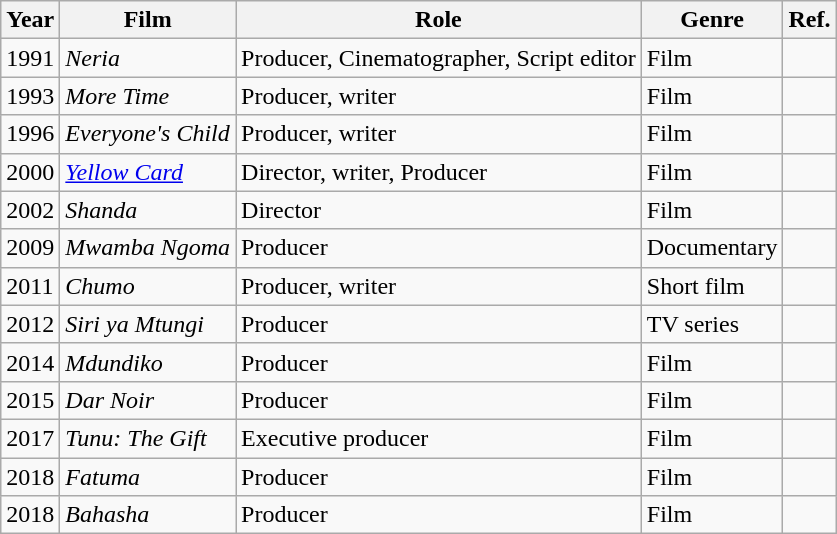<table class="wikitable">
<tr>
<th>Year</th>
<th>Film</th>
<th>Role</th>
<th>Genre</th>
<th>Ref.</th>
</tr>
<tr>
<td>1991</td>
<td><em>Neria</em></td>
<td>Producer, Cinematographer, Script editor</td>
<td>Film</td>
<td></td>
</tr>
<tr>
<td>1993</td>
<td><em>More Time</em></td>
<td>Producer, writer</td>
<td>Film</td>
<td></td>
</tr>
<tr>
<td>1996</td>
<td><em>Everyone's Child</em></td>
<td>Producer, writer</td>
<td>Film</td>
<td></td>
</tr>
<tr>
<td>2000</td>
<td><em><a href='#'>Yellow Card</a></em></td>
<td>Director, writer, Producer</td>
<td>Film</td>
<td></td>
</tr>
<tr>
<td>2002</td>
<td><em>Shanda</em></td>
<td>Director</td>
<td>Film</td>
<td></td>
</tr>
<tr>
<td>2009</td>
<td><em>Mwamba Ngoma</em></td>
<td>Producer</td>
<td>Documentary</td>
<td></td>
</tr>
<tr>
<td>2011</td>
<td><em>Chumo</em></td>
<td>Producer, writer</td>
<td>Short film</td>
<td></td>
</tr>
<tr>
<td>2012</td>
<td><em>Siri ya Mtungi</em></td>
<td>Producer</td>
<td>TV series</td>
<td></td>
</tr>
<tr>
<td>2014</td>
<td><em>Mdundiko</em></td>
<td>Producer</td>
<td>Film</td>
<td></td>
</tr>
<tr>
<td>2015</td>
<td><em>Dar Noir</em></td>
<td>Producer</td>
<td>Film</td>
<td></td>
</tr>
<tr>
<td>2017</td>
<td><em>Tunu: The Gift</em></td>
<td>Executive producer</td>
<td>Film</td>
<td></td>
</tr>
<tr>
<td>2018</td>
<td><em>Fatuma</em></td>
<td>Producer</td>
<td>Film</td>
<td></td>
</tr>
<tr>
<td>2018</td>
<td><em>Bahasha</em></td>
<td>Producer</td>
<td>Film</td>
<td></td>
</tr>
</table>
